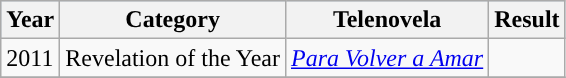<table class="wikitable">
<tr style="background:#b0c4de;">
<th>Year</th>
<th>Category</th>
<th>Telenovela</th>
<th>Result</th>
</tr>
<tr>
<td>2011</td>
<td>Revelation of the Year</td>
<td><em><a href='#'>Para Volver a Amar</a></em></td>
<td></td>
</tr>
<tr>
</tr>
</table>
